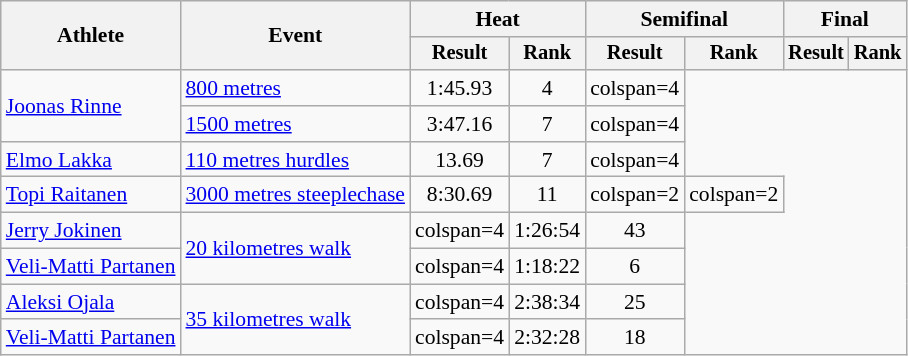<table class="wikitable" style="font-size:90%">
<tr>
<th rowspan="2">Athlete</th>
<th rowspan="2">Event</th>
<th colspan="2">Heat</th>
<th colspan="2">Semifinal</th>
<th colspan="2">Final</th>
</tr>
<tr style="font-size:95%">
<th>Result</th>
<th>Rank</th>
<th>Result</th>
<th>Rank</th>
<th>Result</th>
<th>Rank</th>
</tr>
<tr align=center>
<td align=left rowspan=2><a href='#'>Joonas Rinne</a></td>
<td align=left><a href='#'>800 metres</a></td>
<td>1:45.93</td>
<td>4</td>
<td>colspan=4 </td>
</tr>
<tr align=center>
<td align=left><a href='#'>1500 metres</a></td>
<td>3:47.16</td>
<td>7</td>
<td>colspan=4 </td>
</tr>
<tr align=center>
<td align=left><a href='#'>Elmo Lakka</a></td>
<td align=left><a href='#'>110 metres hurdles</a></td>
<td>13.69</td>
<td>7</td>
<td>colspan=4 </td>
</tr>
<tr align=center>
<td align=left><a href='#'>Topi Raitanen</a></td>
<td align=left><a href='#'>3000 metres steeplechase</a></td>
<td>8:30.69</td>
<td>11</td>
<td>colspan=2</td>
<td>colspan=2 </td>
</tr>
<tr align=center>
<td align=left><a href='#'>Jerry Jokinen</a></td>
<td align=left rowspan=2><a href='#'>20 kilometres walk</a></td>
<td>colspan=4</td>
<td>1:26:54</td>
<td>43</td>
</tr>
<tr align=center>
<td align=left><a href='#'>Veli-Matti Partanen</a></td>
<td>colspan=4</td>
<td>1:18:22 </td>
<td>6</td>
</tr>
<tr align=center>
<td align=left><a href='#'>Aleksi Ojala</a></td>
<td align=left rowspan=2><a href='#'>35 kilometres walk</a></td>
<td>colspan=4</td>
<td>2:38:34</td>
<td>25</td>
</tr>
<tr align=center>
<td align=left><a href='#'>Veli-Matti Partanen</a></td>
<td>colspan=4</td>
<td>2:32:28</td>
<td>18</td>
</tr>
</table>
